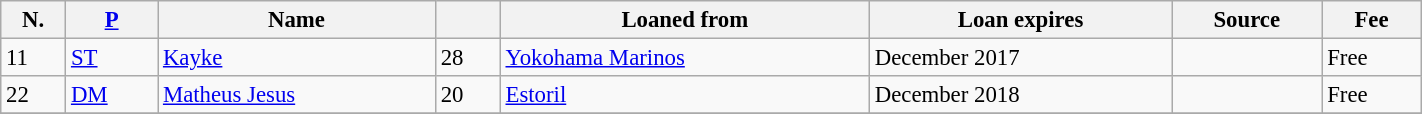<table class="wikitable sortable" style="width:75%; text-align:center; font-size:95%; text-align:left">
<tr>
<th>N.</th>
<th><a href='#'>P</a></th>
<th>Name</th>
<th></th>
<th>Loaned from</th>
<th>Loan expires</th>
<th>Source</th>
<th>Fee</th>
</tr>
<tr>
<td>11</td>
<td><a href='#'>ST</a></td>
<td style="text-align:left;"> <a href='#'>Kayke</a></td>
<td>28</td>
<td style="text-align:left;"><a href='#'>Yokohama Marinos</a> </td>
<td>December 2017</td>
<td></td>
<td>Free</td>
</tr>
<tr>
<td>22</td>
<td><a href='#'>DM</a></td>
<td style="text-align:left;"> <a href='#'>Matheus Jesus</a></td>
<td>20</td>
<td style="text-align:left;"><a href='#'>Estoril</a> </td>
<td>December 2018</td>
<td></td>
<td>Free</td>
</tr>
<tr>
</tr>
</table>
